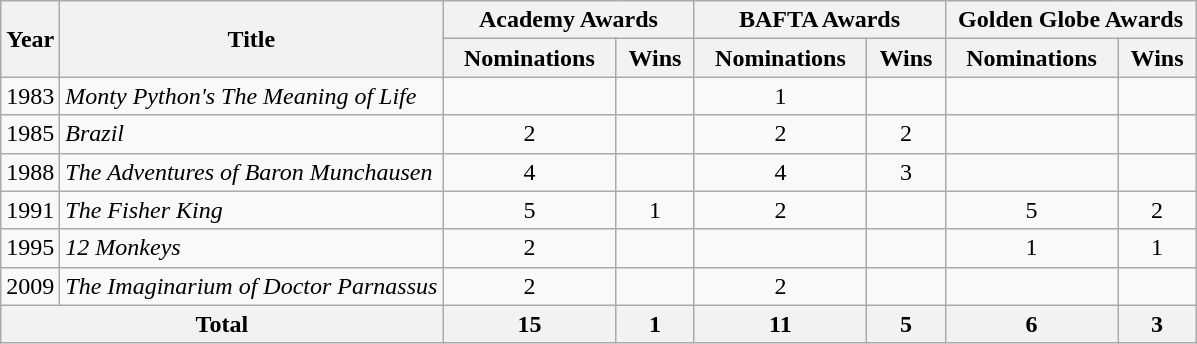<table class="wikitable">
<tr>
<th rowspan="2">Year</th>
<th rowspan="2">Title</th>
<th colspan="2" style="text-align:center;" width=160>Academy Awards</th>
<th colspan="2" style="text-align:center;" width=160>BAFTA Awards</th>
<th colspan="2" style="text-align:center;" width=160>Golden Globe Awards</th>
</tr>
<tr>
<th>Nominations</th>
<th>Wins</th>
<th>Nominations</th>
<th>Wins</th>
<th>Nominations</th>
<th>Wins</th>
</tr>
<tr>
<td>1983</td>
<td><em>Monty Python's The Meaning of Life</em></td>
<td></td>
<td></td>
<td align=center>1</td>
<td></td>
<td></td>
<td></td>
</tr>
<tr>
<td>1985</td>
<td><em>Brazil</em></td>
<td align=center>2</td>
<td></td>
<td align=center>2</td>
<td align=center>2</td>
<td></td>
<td></td>
</tr>
<tr>
<td>1988</td>
<td><em>The Adventures of Baron Munchausen</em></td>
<td align=center>4</td>
<td></td>
<td align=center>4</td>
<td align=center>3</td>
<td></td>
<td></td>
</tr>
<tr>
<td>1991</td>
<td><em>The Fisher King</em></td>
<td align=center>5</td>
<td align=center>1</td>
<td align=center>2</td>
<td></td>
<td align=center>5</td>
<td align=center>2</td>
</tr>
<tr>
<td>1995</td>
<td><em>12 Monkeys</em></td>
<td align=center>2</td>
<td></td>
<td></td>
<td></td>
<td align=center>1</td>
<td align=center>1</td>
</tr>
<tr>
<td>2009</td>
<td><em>The Imaginarium of Doctor Parnassus</em></td>
<td align=center>2</td>
<td></td>
<td align=center>2</td>
<td></td>
<td></td>
<td></td>
</tr>
<tr>
<th colspan="2">Total</th>
<th align=center>15</th>
<th align=center>1</th>
<th align=center>11</th>
<th align=center>5</th>
<th align=center>6</th>
<th align=center>3</th>
</tr>
</table>
